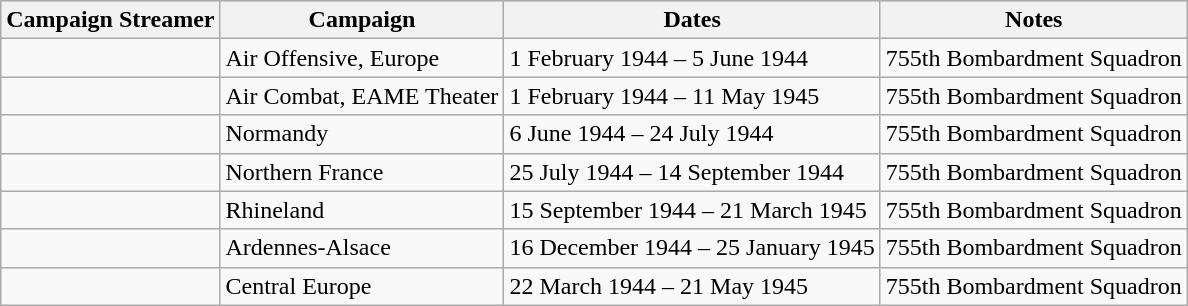<table class="wikitable">
<tr style="background:#efefef;">
<th>Campaign Streamer</th>
<th>Campaign</th>
<th>Dates</th>
<th>Notes</th>
</tr>
<tr>
<td></td>
<td>Air Offensive, Europe</td>
<td>1 February 1944 – 5 June 1944</td>
<td>755th Bombardment Squadron</td>
</tr>
<tr>
<td></td>
<td>Air Combat, EAME Theater</td>
<td>1 February 1944 – 11 May 1945</td>
<td>755th Bombardment Squadron</td>
</tr>
<tr>
<td></td>
<td>Normandy</td>
<td>6 June 1944 – 24 July 1944</td>
<td>755th Bombardment Squadron</td>
</tr>
<tr>
<td></td>
<td>Northern France</td>
<td>25 July 1944 – 14 September 1944</td>
<td>755th Bombardment Squadron</td>
</tr>
<tr>
<td></td>
<td>Rhineland</td>
<td>15 September 1944 – 21 March 1945</td>
<td>755th Bombardment Squadron</td>
</tr>
<tr>
<td></td>
<td>Ardennes-Alsace</td>
<td>16 December 1944 – 25 January 1945</td>
<td>755th Bombardment Squadron</td>
</tr>
<tr>
<td></td>
<td>Central Europe</td>
<td>22 March 1944 – 21 May 1945</td>
<td>755th Bombardment Squadron</td>
</tr>
</table>
